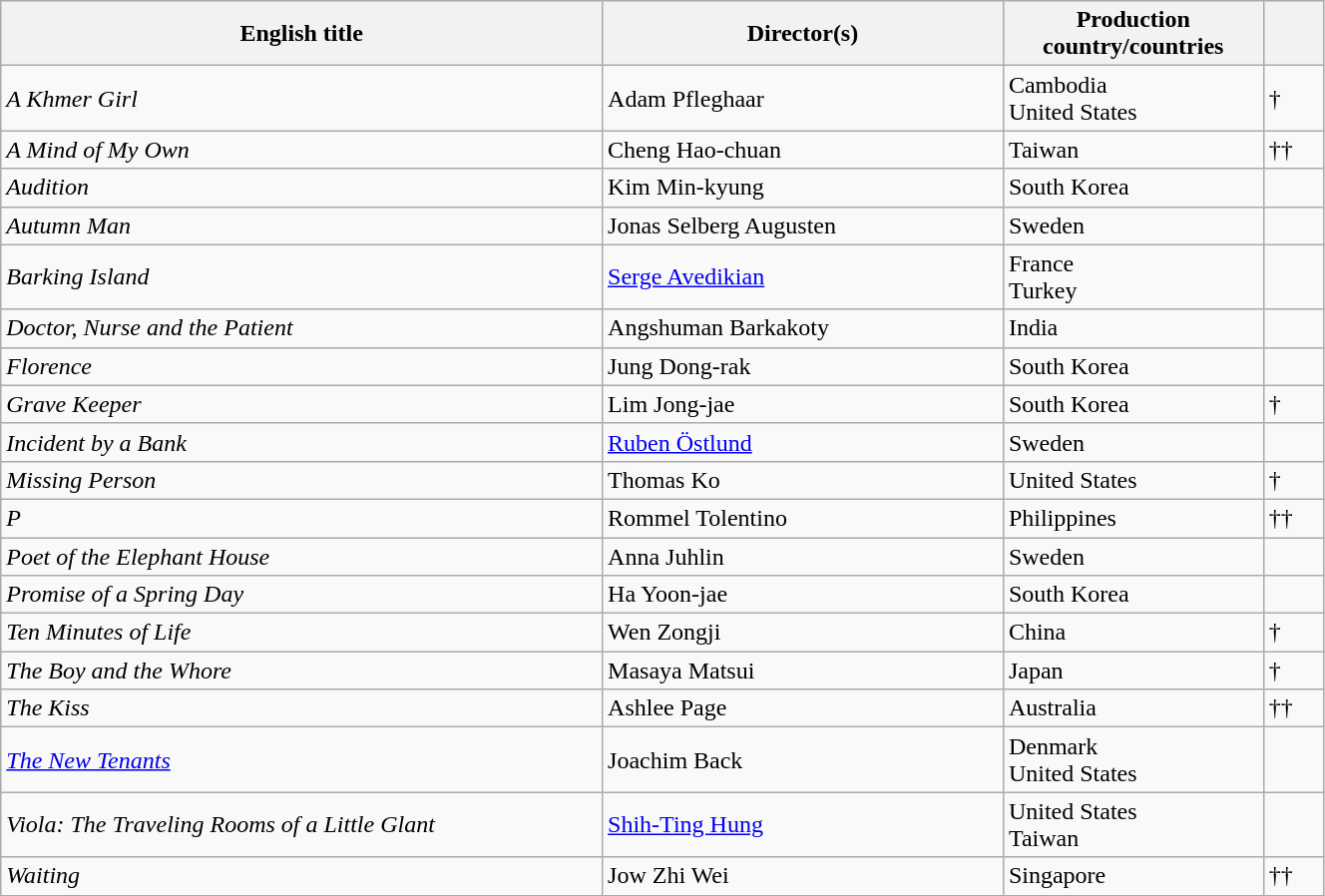<table class="sortable wikitable" width="70%" cellpadding="5">
<tr>
<th width="30%">English title</th>
<th width="20%">Director(s)</th>
<th width="10%">Production country/countries</th>
<th width="3%"></th>
</tr>
<tr>
<td><em>A Khmer Girl</em></td>
<td>Adam Pfleghaar</td>
<td>Cambodia<br>United States</td>
<td>†</td>
</tr>
<tr>
<td><em>A Mind of My Own</em></td>
<td>Cheng Hao-chuan</td>
<td>Taiwan</td>
<td>††</td>
</tr>
<tr>
<td><em>Audition</em></td>
<td>Kim Min-kyung</td>
<td>South Korea</td>
<td></td>
</tr>
<tr>
<td><em>Autumn Man</em></td>
<td>Jonas Selberg Augusten</td>
<td>Sweden</td>
<td></td>
</tr>
<tr>
<td><em>Barking Island</em></td>
<td><a href='#'>Serge Avedikian</a></td>
<td>France<br>Turkey</td>
<td></td>
</tr>
<tr>
<td><em>Doctor, Nurse and the Patient</em></td>
<td>Angshuman Barkakoty</td>
<td>India</td>
<td></td>
</tr>
<tr>
<td><em>Florence</em></td>
<td>Jung Dong-rak</td>
<td>South Korea</td>
<td></td>
</tr>
<tr>
<td><em>Grave Keeper</em></td>
<td>Lim Jong-jae</td>
<td>South Korea</td>
<td>†</td>
</tr>
<tr>
<td><em>Incident by a Bank</em></td>
<td><a href='#'>Ruben Östlund</a></td>
<td>Sweden</td>
<td></td>
</tr>
<tr>
<td><em>Missing Person</em></td>
<td>Thomas Ko</td>
<td>United States</td>
<td>†</td>
</tr>
<tr>
<td><em>P</em></td>
<td>Rommel Tolentino</td>
<td>Philippines</td>
<td>††</td>
</tr>
<tr>
<td><em>Poet of the Elephant House</em></td>
<td>Anna Juhlin</td>
<td>Sweden</td>
<td></td>
</tr>
<tr>
<td><em>Promise of a Spring Day</em></td>
<td>Ha Yoon-jae</td>
<td>South Korea</td>
<td></td>
</tr>
<tr>
<td><em>Ten Minutes of Life</em></td>
<td>Wen Zongji</td>
<td>China</td>
<td>†</td>
</tr>
<tr>
<td><em>The Boy and the Whore</em></td>
<td>Masaya Matsui</td>
<td>Japan</td>
<td>†</td>
</tr>
<tr>
<td><em>The Kiss</em></td>
<td>Ashlee Page</td>
<td>Australia</td>
<td>††</td>
</tr>
<tr>
<td><em><a href='#'>The New Tenants</a></em></td>
<td>Joachim Back</td>
<td>Denmark<br>United States</td>
<td></td>
</tr>
<tr>
<td><em>Viola: The Traveling Rooms of a Little Glant</em></td>
<td><a href='#'>Shih-Ting Hung</a></td>
<td>United States<br>Taiwan</td>
<td></td>
</tr>
<tr>
<td><em>Waiting</em></td>
<td>Jow Zhi Wei</td>
<td>Singapore</td>
<td>††</td>
</tr>
</table>
